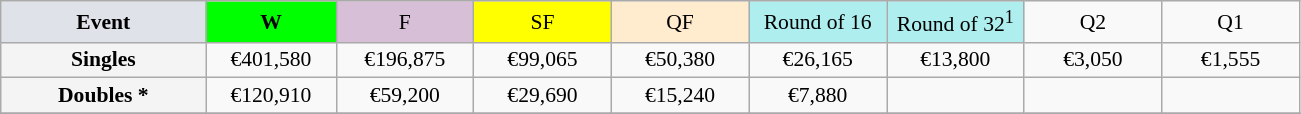<table class=wikitable style=font-size:90%;text-align:center>
<tr>
<td style="width:130px; background:#dfe2e9;"><strong>Event</strong></td>
<td style="width:80px; background:lime;"><strong>W</strong></td>
<td style="width:85px; background:thistle;">F</td>
<td style="width:85px; background:#ff0;">SF</td>
<td style="width:85px; background:#ffebcd;">QF</td>
<td style="width:85px; background:#afeeee;">Round of 16</td>
<td style="width:85px; background:#afeeee;">Round of 32<sup>1</sup></td>
<td width=85>Q2</td>
<td width=85>Q1</td>
</tr>
<tr>
<td style="background:#f4f4f4;"><strong>Singles</strong></td>
<td>€401,580</td>
<td>€196,875</td>
<td>€99,065</td>
<td>€50,380</td>
<td>€26,165</td>
<td>€13,800</td>
<td>€3,050</td>
<td>€1,555</td>
</tr>
<tr>
<td style="background:#f4f4f4;"><strong>Doubles *</strong></td>
<td>€120,910</td>
<td>€59,200</td>
<td>€29,690</td>
<td>€15,240</td>
<td>€7,880</td>
<td></td>
<td></td>
<td></td>
</tr>
<tr>
</tr>
</table>
